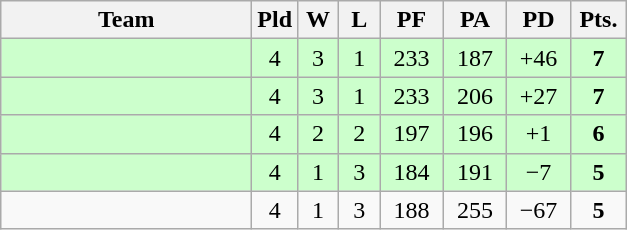<table class=wikitable style="text-align:center">
<tr>
<th width=160>Team</th>
<th width=20>Pld</th>
<th width=20>W</th>
<th width=20>L</th>
<th width=35>PF</th>
<th width=35>PA</th>
<th width=35>PD</th>
<th width=30>Pts.</th>
</tr>
<tr bgcolor=ccffcc>
<td align=left></td>
<td>4</td>
<td>3</td>
<td>1</td>
<td>233</td>
<td>187</td>
<td>+46</td>
<td><strong>7</strong></td>
</tr>
<tr bgcolor=ccffcc>
<td align=left></td>
<td>4</td>
<td>3</td>
<td>1</td>
<td>233</td>
<td>206</td>
<td>+27</td>
<td><strong>7</strong></td>
</tr>
<tr bgcolor=ccffcc>
<td align=left></td>
<td>4</td>
<td>2</td>
<td>2</td>
<td>197</td>
<td>196</td>
<td>+1</td>
<td><strong>6</strong></td>
</tr>
<tr bgcolor=ccffcc>
<td align=left></td>
<td>4</td>
<td>1</td>
<td>3</td>
<td>184</td>
<td>191</td>
<td>−7</td>
<td><strong>5</strong></td>
</tr>
<tr bgcolor=>
<td align=left></td>
<td>4</td>
<td>1</td>
<td>3</td>
<td>188</td>
<td>255</td>
<td>−67</td>
<td><strong>5</strong></td>
</tr>
</table>
